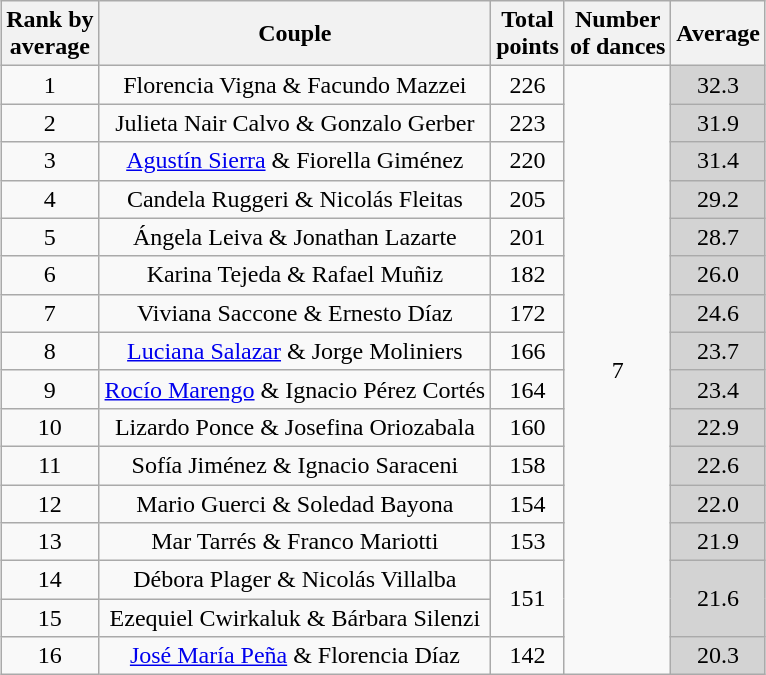<table class="wikitable sortable" style="margin:auto; text-align:center">
<tr>
<th>Rank by<br>average</th>
<th>Couple</th>
<th>Total<br>points</th>
<th>Number<br>of dances</th>
<th>Average</th>
</tr>
<tr>
<td>1</td>
<td>Florencia Vigna & Facundo Mazzei</td>
<td>226</td>
<td rowspan="16">7</td>
<td bgcolor="lightgrey">32.3</td>
</tr>
<tr>
<td>2</td>
<td>Julieta Nair Calvo & Gonzalo Gerber</td>
<td>223</td>
<td bgcolor="lightgrey">31.9</td>
</tr>
<tr>
<td>3</td>
<td><a href='#'>Agustín Sierra</a> & Fiorella Giménez</td>
<td>220</td>
<td bgcolor="lightgrey">31.4</td>
</tr>
<tr>
<td>4</td>
<td>Candela Ruggeri & Nicolás Fleitas</td>
<td>205</td>
<td bgcolor="lightgrey">29.2</td>
</tr>
<tr>
<td>5</td>
<td>Ángela Leiva & Jonathan Lazarte</td>
<td>201</td>
<td bgcolor="lightgrey">28.7</td>
</tr>
<tr>
<td>6</td>
<td>Karina Tejeda & Rafael Muñiz</td>
<td>182</td>
<td bgcolor="lightgrey">26.0</td>
</tr>
<tr>
<td>7</td>
<td>Viviana Saccone & Ernesto Díaz</td>
<td>172</td>
<td bgcolor="lightgrey">24.6</td>
</tr>
<tr>
<td>8</td>
<td><a href='#'>Luciana Salazar</a> & Jorge Moliniers</td>
<td>166</td>
<td bgcolor="lightgrey">23.7</td>
</tr>
<tr>
<td>9</td>
<td><a href='#'>Rocío Marengo</a> & Ignacio Pérez Cortés</td>
<td>164</td>
<td bgcolor="lightgrey">23.4</td>
</tr>
<tr>
<td>10</td>
<td>Lizardo Ponce & Josefina Oriozabala</td>
<td>160</td>
<td bgcolor="lightgrey">22.9</td>
</tr>
<tr>
<td>11</td>
<td>Sofía Jiménez & Ignacio Saraceni</td>
<td>158</td>
<td bgcolor="lightgrey">22.6</td>
</tr>
<tr>
<td>12</td>
<td>Mario Guerci & Soledad Bayona</td>
<td>154</td>
<td bgcolor="lightgrey">22.0</td>
</tr>
<tr>
<td>13</td>
<td>Mar Tarrés & Franco Mariotti</td>
<td>153</td>
<td bgcolor="lightgrey">21.9</td>
</tr>
<tr>
<td>14</td>
<td>Débora Plager & Nicolás Villalba</td>
<td rowspan="2">151</td>
<td rowspan="2" bgcolor="lightgrey">21.6</td>
</tr>
<tr>
<td>15</td>
<td>Ezequiel Cwirkaluk & Bárbara Silenzi</td>
</tr>
<tr>
<td>16</td>
<td><a href='#'>José María Peña</a> & Florencia Díaz</td>
<td>142</td>
<td bgcolor="lightgrey">20.3</td>
</tr>
</table>
